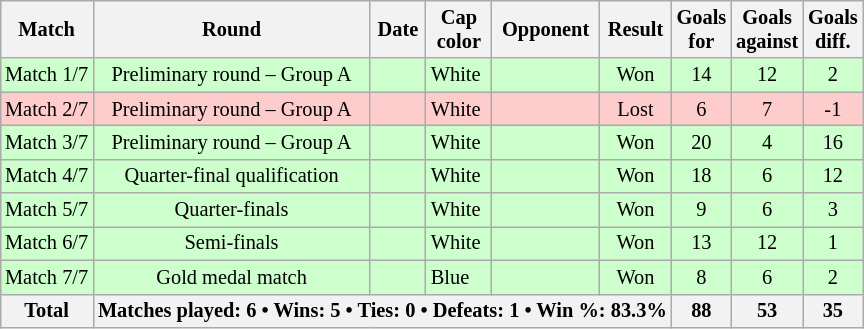<table class="wikitable sortable" style="text-align: center; font-size: 85%; margin-left: 1em;">
<tr>
<th>Match</th>
<th>Round</th>
<th>Date</th>
<th>Cap<br>color</th>
<th>Opponent</th>
<th>Result</th>
<th>Goals<br>for</th>
<th>Goals<br>against</th>
<th>Goals<br>diff.</th>
</tr>
<tr style="background-color: #ccffcc;">
<td>Match 1/7</td>
<td>Preliminary round – Group A</td>
<td style="text-align: right;"></td>
<td style="text-align: left;"> White</td>
<td style="text-align: left;"></td>
<td>Won</td>
<td>14</td>
<td>12</td>
<td>2</td>
</tr>
<tr style="background-color: #ffcccc;">
<td>Match 2/7</td>
<td>Preliminary round – Group A</td>
<td style="text-align: right;"></td>
<td style="text-align: left;"> White</td>
<td style="text-align: left;"></td>
<td>Lost</td>
<td>6</td>
<td>7</td>
<td>-1</td>
</tr>
<tr style="background-color: #ccffcc;">
<td>Match 3/7</td>
<td>Preliminary round – Group A</td>
<td style="text-align: right;"></td>
<td style="text-align: left;"> White</td>
<td style="text-align: left;"></td>
<td>Won</td>
<td>20</td>
<td>4</td>
<td>16</td>
</tr>
<tr style="background-color: #ccffcc;">
<td>Match 4/7</td>
<td>Quarter-final qualification</td>
<td style="text-align: right;"></td>
<td style="text-align: left;"> White</td>
<td style="text-align: left;"></td>
<td>Won</td>
<td>18</td>
<td>6</td>
<td>12</td>
</tr>
<tr style="background-color: #ccffcc;">
<td>Match 5/7</td>
<td>Quarter-finals</td>
<td style="text-align: right;"></td>
<td style="text-align: left;"> White</td>
<td style="text-align: left;"></td>
<td>Won</td>
<td>9</td>
<td>6</td>
<td>3</td>
</tr>
<tr style="background-color: #ccffcc;">
<td>Match 6/7</td>
<td>Semi-finals</td>
<td style="text-align: right;"></td>
<td style="text-align: left;"> White</td>
<td style="text-align: left;"></td>
<td>Won</td>
<td>13</td>
<td>12</td>
<td>1</td>
</tr>
<tr style="background-color: #ccffcc;">
<td>Match 7/7</td>
<td>Gold medal match</td>
<td style="text-align: right;"></td>
<td style="text-align: left;"> Blue</td>
<td style="text-align: left;"></td>
<td>Won</td>
<td>8</td>
<td>6</td>
<td>2</td>
</tr>
<tr>
<th>Total</th>
<th colspan="5">Matches played: 6 • Wins: 5 • Ties: 0 • Defeats: 1 • Win %: 83.3%</th>
<th>88</th>
<th>53</th>
<th>35</th>
</tr>
</table>
